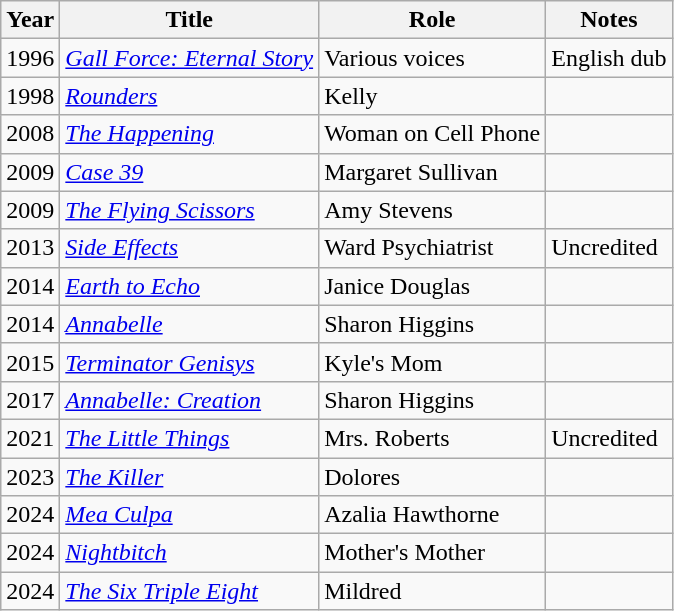<table class="wikitable">
<tr>
<th>Year</th>
<th>Title</th>
<th>Role</th>
<th>Notes</th>
</tr>
<tr>
<td>1996</td>
<td><em><a href='#'>Gall Force: Eternal Story</a></em></td>
<td>Various voices</td>
<td>English dub</td>
</tr>
<tr>
<td>1998</td>
<td><em><a href='#'>Rounders</a></em></td>
<td>Kelly</td>
<td></td>
</tr>
<tr>
<td>2008</td>
<td><em><a href='#'>The Happening</a></em></td>
<td>Woman on Cell Phone</td>
<td></td>
</tr>
<tr>
<td>2009</td>
<td><em><a href='#'>Case 39</a></em></td>
<td>Margaret Sullivan</td>
<td></td>
</tr>
<tr>
<td>2009</td>
<td><em><a href='#'>The Flying Scissors</a></em></td>
<td>Amy Stevens</td>
<td></td>
</tr>
<tr>
<td>2013</td>
<td><em><a href='#'>Side Effects</a></em></td>
<td>Ward Psychiatrist</td>
<td>Uncredited</td>
</tr>
<tr>
<td>2014</td>
<td><em><a href='#'>Earth to Echo</a></em></td>
<td>Janice Douglas</td>
<td></td>
</tr>
<tr>
<td>2014</td>
<td><em><a href='#'>Annabelle</a></em></td>
<td>Sharon Higgins</td>
<td></td>
</tr>
<tr>
<td>2015</td>
<td><em><a href='#'>Terminator Genisys</a></em></td>
<td>Kyle's Mom</td>
<td></td>
</tr>
<tr>
<td>2017</td>
<td><em><a href='#'>Annabelle: Creation</a></em></td>
<td>Sharon Higgins</td>
<td></td>
</tr>
<tr>
<td>2021</td>
<td><em><a href='#'>The Little Things</a></em></td>
<td>Mrs. Roberts</td>
<td>Uncredited</td>
</tr>
<tr>
<td>2023</td>
<td><em><a href='#'>The Killer</a></em></td>
<td>Dolores</td>
<td></td>
</tr>
<tr>
<td>2024</td>
<td><em><a href='#'>Mea Culpa</a></em></td>
<td>Azalia Hawthorne</td>
<td></td>
</tr>
<tr>
<td>2024</td>
<td><em><a href='#'>Nightbitch</a></em></td>
<td>Mother's Mother</td>
<td></td>
</tr>
<tr>
<td>2024</td>
<td><em><a href='#'>The Six Triple Eight</a></em></td>
<td>Mildred</td>
<td></td>
</tr>
</table>
